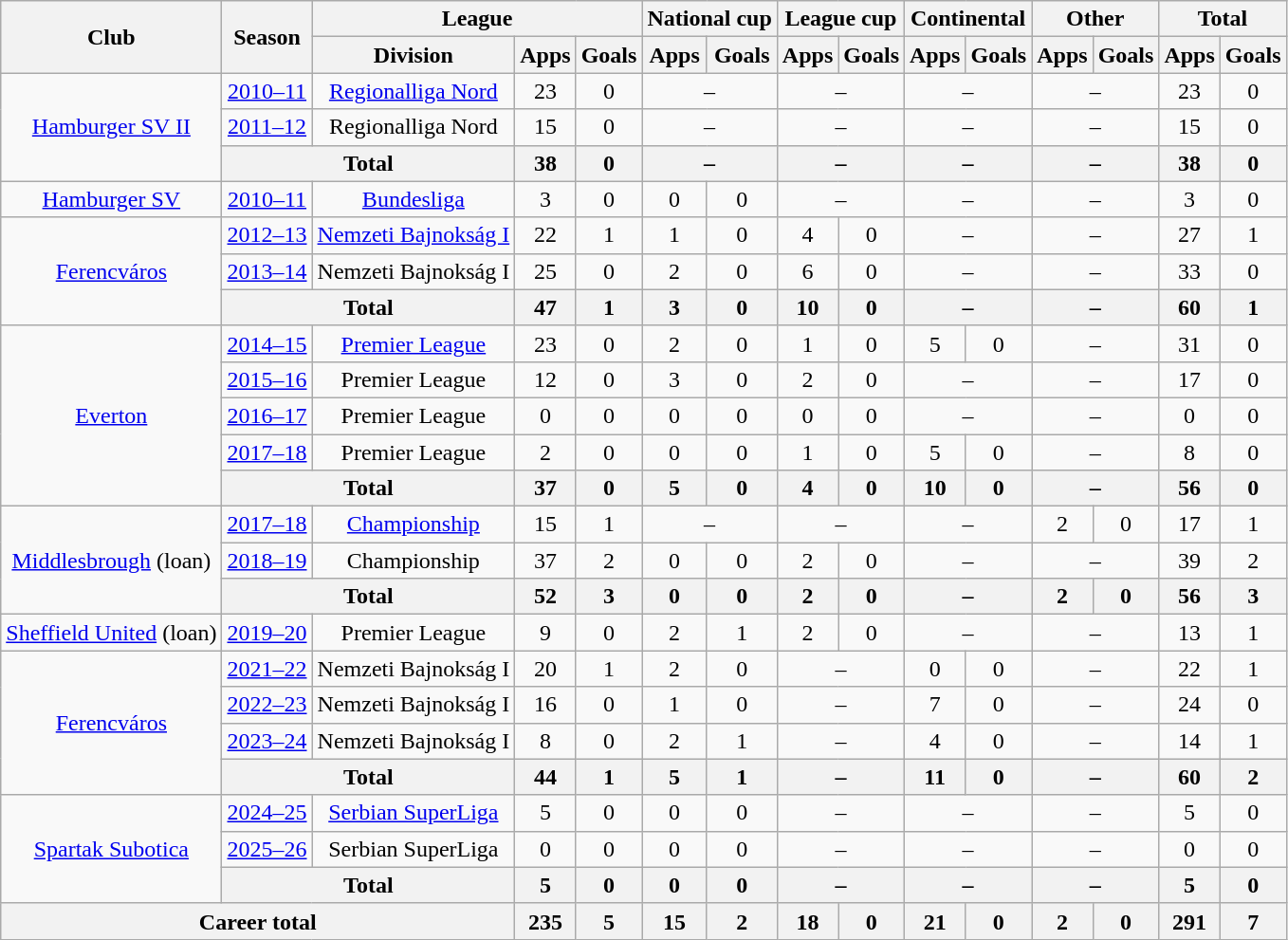<table class="wikitable" style="text-align:center">
<tr>
<th rowspan=2>Club</th>
<th rowspan=2>Season</th>
<th colspan=3>League</th>
<th colspan=2>National cup</th>
<th colspan=2>League cup</th>
<th colspan=2>Continental</th>
<th colspan=2>Other</th>
<th colspan=2>Total</th>
</tr>
<tr>
<th>Division</th>
<th>Apps</th>
<th>Goals</th>
<th>Apps</th>
<th>Goals</th>
<th>Apps</th>
<th>Goals</th>
<th>Apps</th>
<th>Goals</th>
<th>Apps</th>
<th>Goals</th>
<th>Apps</th>
<th>Goals</th>
</tr>
<tr>
<td rowspan=3><a href='#'>Hamburger SV II</a></td>
<td><a href='#'>2010–11</a></td>
<td><a href='#'>Regionalliga Nord</a></td>
<td>23</td>
<td>0</td>
<td colspan=2>–</td>
<td colspan=2>–</td>
<td colspan=2>–</td>
<td colspan=2>–</td>
<td>23</td>
<td>0</td>
</tr>
<tr>
<td><a href='#'>2011–12</a></td>
<td>Regionalliga Nord</td>
<td>15</td>
<td>0</td>
<td colspan=2>–</td>
<td colspan=2>–</td>
<td colspan=2>–</td>
<td colspan=2>–</td>
<td>15</td>
<td>0</td>
</tr>
<tr>
<th colspan=2>Total</th>
<th>38</th>
<th>0</th>
<th colspan=2>–</th>
<th colspan=2>–</th>
<th colspan=2>–</th>
<th colspan=2>–</th>
<th>38</th>
<th>0</th>
</tr>
<tr>
<td><a href='#'>Hamburger SV</a></td>
<td><a href='#'>2010–11</a></td>
<td><a href='#'>Bundesliga</a></td>
<td>3</td>
<td>0</td>
<td>0</td>
<td>0</td>
<td colspan=2>–</td>
<td colspan=2>–</td>
<td colspan=2>–</td>
<td>3</td>
<td>0</td>
</tr>
<tr>
<td rowspan=3><a href='#'>Ferencváros</a></td>
<td><a href='#'>2012–13</a></td>
<td><a href='#'>Nemzeti Bajnokság I</a></td>
<td>22</td>
<td>1</td>
<td>1</td>
<td>0</td>
<td>4</td>
<td>0</td>
<td colspan=2>–</td>
<td colspan=2>–</td>
<td>27</td>
<td>1</td>
</tr>
<tr>
<td><a href='#'>2013–14</a></td>
<td>Nemzeti Bajnokság I</td>
<td>25</td>
<td>0</td>
<td>2</td>
<td>0</td>
<td>6</td>
<td>0</td>
<td colspan=2>–</td>
<td colspan=2>–</td>
<td>33</td>
<td>0</td>
</tr>
<tr>
<th colspan=2>Total</th>
<th>47</th>
<th>1</th>
<th>3</th>
<th>0</th>
<th>10</th>
<th>0</th>
<th colspan=2>–</th>
<th colspan=2>–</th>
<th>60</th>
<th>1</th>
</tr>
<tr>
<td rowspan=5><a href='#'>Everton</a></td>
<td><a href='#'>2014–15</a></td>
<td><a href='#'>Premier League</a></td>
<td>23</td>
<td>0</td>
<td>2</td>
<td>0</td>
<td>1</td>
<td>0</td>
<td>5</td>
<td>0</td>
<td colspan=2>–</td>
<td>31</td>
<td>0</td>
</tr>
<tr>
<td><a href='#'>2015–16</a></td>
<td>Premier League</td>
<td>12</td>
<td>0</td>
<td>3</td>
<td>0</td>
<td>2</td>
<td>0</td>
<td colspan=2>–</td>
<td colspan=2>–</td>
<td>17</td>
<td>0</td>
</tr>
<tr>
<td><a href='#'>2016–17</a></td>
<td>Premier League</td>
<td>0</td>
<td>0</td>
<td>0</td>
<td>0</td>
<td>0</td>
<td>0</td>
<td colspan=2>–</td>
<td colspan=2>–</td>
<td>0</td>
<td>0</td>
</tr>
<tr>
<td><a href='#'>2017–18</a></td>
<td>Premier League</td>
<td>2</td>
<td>0</td>
<td>0</td>
<td>0</td>
<td>1</td>
<td>0</td>
<td>5</td>
<td>0</td>
<td colspan=2>–</td>
<td>8</td>
<td>0</td>
</tr>
<tr>
<th colspan=2>Total</th>
<th>37</th>
<th>0</th>
<th>5</th>
<th>0</th>
<th>4</th>
<th>0</th>
<th>10</th>
<th>0</th>
<th colspan=2>–</th>
<th>56</th>
<th>0</th>
</tr>
<tr>
<td rowspan=3><a href='#'>Middlesbrough</a> (loan)</td>
<td><a href='#'>2017–18</a></td>
<td><a href='#'>Championship</a></td>
<td>15</td>
<td>1</td>
<td colspan=2>–</td>
<td colspan=2>–</td>
<td colspan=2>–</td>
<td>2</td>
<td>0</td>
<td>17</td>
<td>1</td>
</tr>
<tr>
<td><a href='#'>2018–19</a></td>
<td>Championship</td>
<td>37</td>
<td>2</td>
<td>0</td>
<td>0</td>
<td>2</td>
<td>0</td>
<td colspan=2>–</td>
<td colspan=2>–</td>
<td>39</td>
<td>2</td>
</tr>
<tr>
<th colspan=2>Total</th>
<th>52</th>
<th>3</th>
<th>0</th>
<th>0</th>
<th>2</th>
<th>0</th>
<th colspan=2>–</th>
<th>2</th>
<th>0</th>
<th>56</th>
<th>3</th>
</tr>
<tr>
<td><a href='#'>Sheffield United</a> (loan)</td>
<td><a href='#'>2019–20</a></td>
<td>Premier League</td>
<td>9</td>
<td>0</td>
<td>2</td>
<td>1</td>
<td>2</td>
<td>0</td>
<td colspan=2>–</td>
<td colspan=2>–</td>
<td>13</td>
<td>1</td>
</tr>
<tr>
<td rowspan=4><a href='#'>Ferencváros</a></td>
<td><a href='#'>2021–22</a></td>
<td>Nemzeti Bajnokság I</td>
<td>20</td>
<td>1</td>
<td>2</td>
<td>0</td>
<td colspan=2>–</td>
<td>0</td>
<td>0</td>
<td colspan=2>–</td>
<td>22</td>
<td>1</td>
</tr>
<tr>
<td><a href='#'>2022–23</a></td>
<td>Nemzeti Bajnokság I</td>
<td>16</td>
<td>0</td>
<td>1</td>
<td>0</td>
<td colspan=2>–</td>
<td>7</td>
<td>0</td>
<td colspan=2>–</td>
<td>24</td>
<td>0</td>
</tr>
<tr>
<td><a href='#'>2023–24</a></td>
<td>Nemzeti Bajnokság I</td>
<td>8</td>
<td>0</td>
<td>2</td>
<td>1</td>
<td colspan=2>–</td>
<td>4</td>
<td>0</td>
<td colspan=2>–</td>
<td>14</td>
<td>1</td>
</tr>
<tr>
<th colspan=2>Total</th>
<th>44</th>
<th>1</th>
<th>5</th>
<th>1</th>
<th colspan=2>–</th>
<th>11</th>
<th>0</th>
<th colspan=2>–</th>
<th>60</th>
<th>2</th>
</tr>
<tr>
<td rowspan=3><a href='#'>Spartak Subotica</a></td>
<td><a href='#'>2024–25</a></td>
<td><a href='#'>Serbian SuperLiga</a></td>
<td>5</td>
<td>0</td>
<td>0</td>
<td>0</td>
<td colspan=2>–</td>
<td colspan=2>–</td>
<td colspan=2>–</td>
<td>5</td>
<td>0</td>
</tr>
<tr>
<td><a href='#'>2025–26</a></td>
<td>Serbian SuperLiga</td>
<td>0</td>
<td>0</td>
<td>0</td>
<td>0</td>
<td colspan=2>–</td>
<td colspan=2>–</td>
<td colspan=2>–</td>
<td>0</td>
<td>0</td>
</tr>
<tr>
<th colspan=2>Total</th>
<th>5</th>
<th>0</th>
<th>0</th>
<th>0</th>
<th colspan=2>–</th>
<th colspan=2>–</th>
<th colspan=2>–</th>
<th>5</th>
<th>0</th>
</tr>
<tr>
<th colspan=3>Career total</th>
<th>235</th>
<th>5</th>
<th>15</th>
<th>2</th>
<th>18</th>
<th>0</th>
<th>21</th>
<th>0</th>
<th>2</th>
<th>0</th>
<th>291</th>
<th>7</th>
</tr>
</table>
